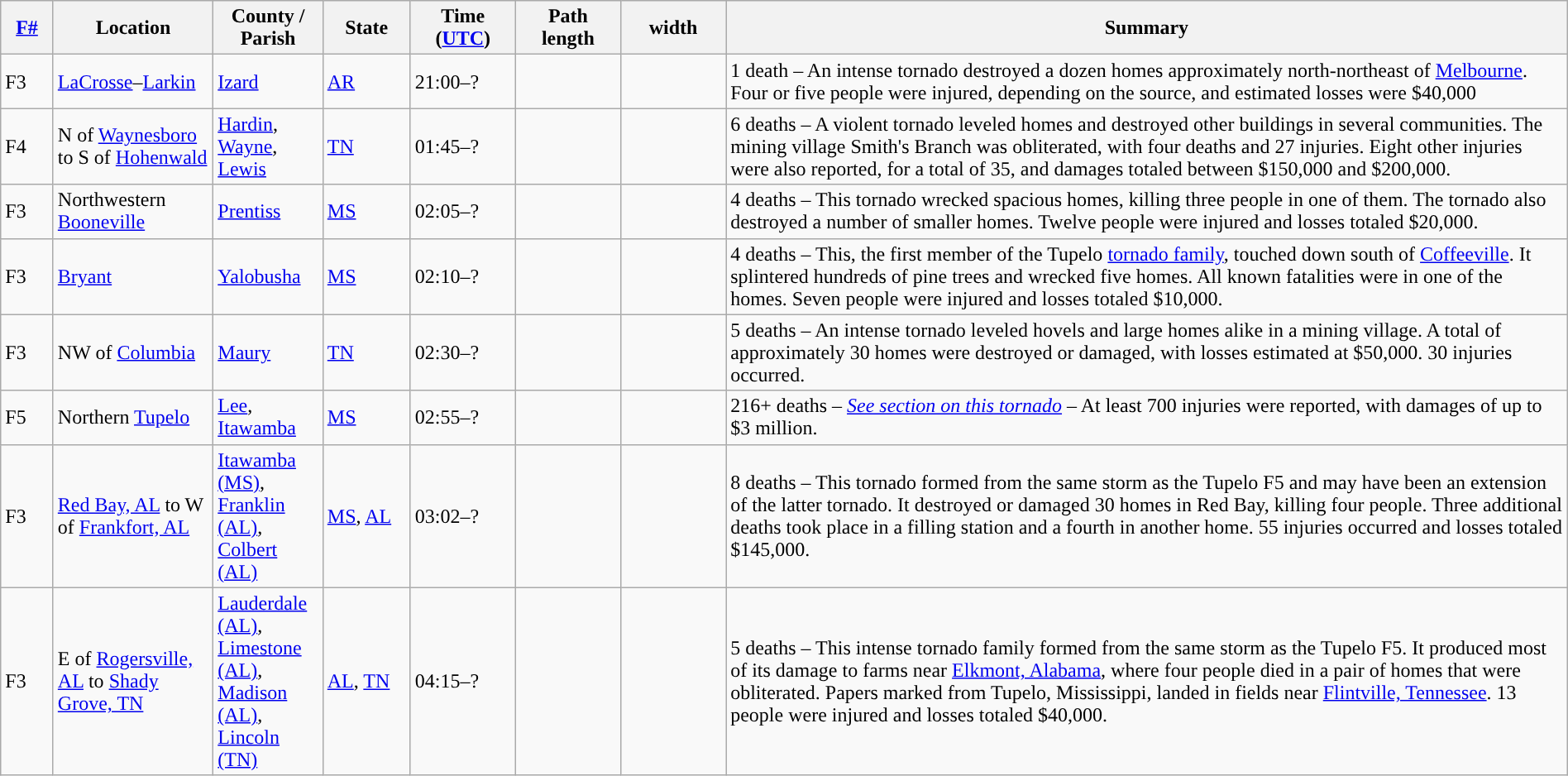<table class="wikitable sortable" style="width:100%;">
<tr>
<th scope="col"  style="width:3%; text-align:center;"><a href='#'>F#</a></th>
<th scope="col"  style="width:7%; text-align:center;" class="unsortable">Location</th>
<th scope="col"  style="width:6%; text-align:center;" class="unsortable">County / Parish</th>
<th scope="col"  style="width:5%; text-align:center;">State</th>
<th scope="col"  style="width:6%; text-align:center;">Time (<a href='#'>UTC</a>)</th>
<th scope="col"  style="width:6%; text-align:center;">Path length</th>
<th scope="col"  style="width:6%; text-align:center;"> width</th>
<th scope="col" class="unsortable" style="width:48%; text-align:center;">Summary</th>
</tr>
<tr>
<td>F3</td>
<td><a href='#'>LaCrosse</a>–<a href='#'>Larkin</a></td>
<td><a href='#'>Izard</a></td>
<td><a href='#'>AR</a></td>
<td>21:00–?</td>
<td></td>
<td></td>
<td>1 death – An intense tornado destroyed a dozen homes approximately  north-northeast of <a href='#'>Melbourne</a>. Four or five people were injured, depending on the source, and estimated losses were $40,000</td>
</tr>
<tr>
<td>F4</td>
<td>N of <a href='#'>Waynesboro</a> to S of <a href='#'>Hohenwald</a></td>
<td><a href='#'>Hardin</a>, <a href='#'>Wayne</a>, <a href='#'>Lewis</a></td>
<td><a href='#'>TN</a></td>
<td>01:45–?</td>
<td></td>
<td></td>
<td>6 deaths – A violent tornado leveled homes and destroyed other buildings in several communities. The mining village Smith's Branch was obliterated, with four deaths and 27 injuries. Eight other injuries were also reported, for a total of 35, and damages totaled between $150,000 and $200,000. </td>
</tr>
<tr>
<td>F3</td>
<td>Northwestern <a href='#'>Booneville</a></td>
<td><a href='#'>Prentiss</a></td>
<td><a href='#'>MS</a></td>
<td>02:05–?</td>
<td></td>
<td></td>
<td>4 deaths – This tornado wrecked spacious homes, killing three people in one of them. The tornado also destroyed a number of smaller homes. Twelve people were injured and losses totaled $20,000.</td>
</tr>
<tr>
<td>F3</td>
<td><a href='#'>Bryant</a></td>
<td><a href='#'>Yalobusha</a></td>
<td><a href='#'>MS</a></td>
<td>02:10–?</td>
<td></td>
<td></td>
<td>4 deaths – This, the first member of the Tupelo <a href='#'>tornado family</a>, touched down south of <a href='#'>Coffeeville</a>. It splintered hundreds of pine trees and wrecked five homes. All known fatalities were in one of the homes. Seven people were injured and losses totaled $10,000.</td>
</tr>
<tr>
<td>F3</td>
<td>NW of <a href='#'>Columbia</a></td>
<td><a href='#'>Maury</a></td>
<td><a href='#'>TN</a></td>
<td>02:30–?</td>
<td></td>
<td></td>
<td>5 deaths – An intense tornado leveled hovels and large homes alike in a mining village. A total of approximately 30 homes were destroyed or damaged, with losses estimated at $50,000. 30 injuries occurred.</td>
</tr>
<tr>
<td>F5</td>
<td>Northern <a href='#'>Tupelo</a></td>
<td><a href='#'>Lee</a>, <a href='#'>Itawamba</a></td>
<td><a href='#'>MS</a></td>
<td>02:55–?</td>
<td></td>
<td></td>
<td>216+ deaths – <em><a href='#'>See section on this tornado</a></em> – At least 700 injuries were reported, with damages of up to $3 million.</td>
</tr>
<tr>
<td>F3</td>
<td><a href='#'>Red Bay, AL</a> to W of <a href='#'>Frankfort, AL</a></td>
<td><a href='#'>Itawamba (MS)</a>, <a href='#'>Franklin (AL)</a>, <a href='#'>Colbert (AL)</a></td>
<td><a href='#'>MS</a>, <a href='#'>AL</a></td>
<td>03:02–?</td>
<td></td>
<td></td>
<td>8 deaths – This tornado formed from the same storm as the Tupelo F5 and may have been an extension of the latter tornado. It destroyed or damaged 30 homes in Red Bay, killing four people. Three additional deaths took place in a filling station and a fourth in another home. 55 injuries occurred and losses totaled $145,000.</td>
</tr>
<tr>
<td>F3</td>
<td>E of <a href='#'>Rogersville, AL</a> to <a href='#'>Shady Grove, TN</a></td>
<td><a href='#'>Lauderdale (AL)</a>, <a href='#'>Limestone (AL)</a>, <a href='#'>Madison (AL)</a>, <a href='#'>Lincoln (TN)</a></td>
<td><a href='#'>AL</a>, <a href='#'>TN</a></td>
<td>04:15–?</td>
<td></td>
<td></td>
<td>5 deaths – This intense tornado family formed from the same storm as the Tupelo F5. It produced most of its damage to farms near <a href='#'>Elkmont, Alabama</a>, where four people died in a pair of homes that were obliterated. Papers marked from Tupelo, Mississippi, landed in fields near <a href='#'>Flintville, Tennessee</a>. 13 people were injured and losses totaled $40,000.</td>
</tr>
</table>
